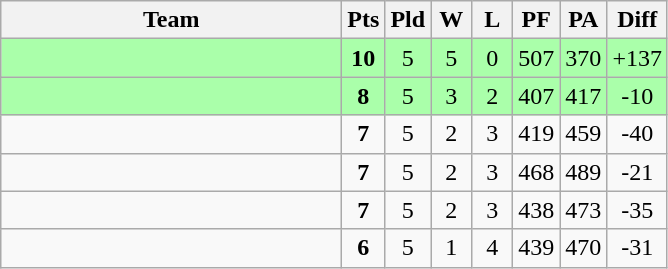<table class=wikitable style="text-align:center">
<tr>
<th width=220>Team</th>
<th width=20>Pts</th>
<th width=20>Pld</th>
<th width=20>W</th>
<th width=20>L</th>
<th width=20>PF</th>
<th width=20>PA</th>
<th width=25>Diff</th>
</tr>
<tr bgcolor=#aaffaa>
<td align=left></td>
<td><strong>10</strong></td>
<td>5</td>
<td>5</td>
<td>0</td>
<td>507</td>
<td>370</td>
<td>+137</td>
</tr>
<tr bgcolor=#aaffaa>
<td align=left></td>
<td><strong>8</strong></td>
<td>5</td>
<td>3</td>
<td>2</td>
<td>407</td>
<td>417</td>
<td>-10</td>
</tr>
<tr bgcolor=>
<td align=left></td>
<td><strong>7</strong></td>
<td>5</td>
<td>2</td>
<td>3</td>
<td>419</td>
<td>459</td>
<td>-40</td>
</tr>
<tr bgcolor=>
<td align=left></td>
<td><strong>7</strong></td>
<td>5</td>
<td>2</td>
<td>3</td>
<td>468</td>
<td>489</td>
<td>-21</td>
</tr>
<tr bgcolor=>
<td align=left></td>
<td><strong>7</strong></td>
<td>5</td>
<td>2</td>
<td>3</td>
<td>438</td>
<td>473</td>
<td>-35</td>
</tr>
<tr bgcolor=>
<td align=left></td>
<td><strong>6</strong></td>
<td>5</td>
<td>1</td>
<td>4</td>
<td>439</td>
<td>470</td>
<td>-31</td>
</tr>
</table>
